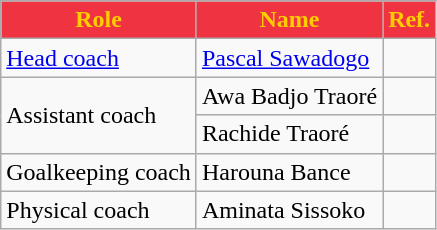<table class="wikitable">
<tr>
<th style="background:#EF3340;color:#FFCD00">Role</th>
<th style="background:#EF3340;color:#FFCD00">Name</th>
<th style="background:#EF3340;color:#FFCD00">Ref.</th>
</tr>
<tr>
<td><a href='#'>Head coach</a></td>
<td>  <a href='#'>Pascal Sawadogo</a></td>
<td></td>
</tr>
<tr>
<td rowspan=2>Assistant coach</td>
<td> Awa Badjo Traoré</td>
<td></td>
</tr>
<tr>
<td> Rachide Traoré</td>
<td></td>
</tr>
<tr>
<td>Goalkeeping coach</td>
<td> Harouna Bance</td>
<td></td>
</tr>
<tr>
<td>Physical coach</td>
<td> Aminata Sissoko</td>
<td></td>
</tr>
</table>
